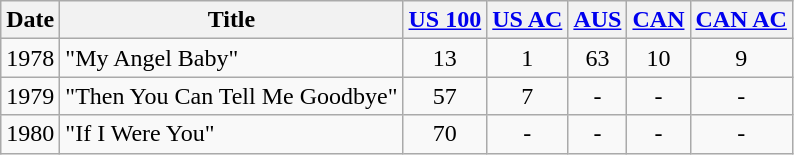<table class="wikitable" style="text-align:center;">
<tr>
<th>Date</th>
<th>Title</th>
<th><a href='#'>US 100</a></th>
<th><a href='#'>US AC</a></th>
<th><a href='#'>AUS</a></th>
<th><a href='#'>CAN</a></th>
<th><a href='#'>CAN AC</a></th>
</tr>
<tr>
<td>1978</td>
<td align="left">"My Angel Baby"</td>
<td>13</td>
<td>1</td>
<td>63</td>
<td>10</td>
<td>9</td>
</tr>
<tr>
<td>1979</td>
<td align="left">"Then You Can Tell Me Goodbye"</td>
<td>57</td>
<td>7</td>
<td>-</td>
<td>-</td>
<td>-</td>
</tr>
<tr>
<td>1980</td>
<td align="left">"If I Were You"</td>
<td>70</td>
<td>-</td>
<td>-</td>
<td>-</td>
<td>-</td>
</tr>
</table>
